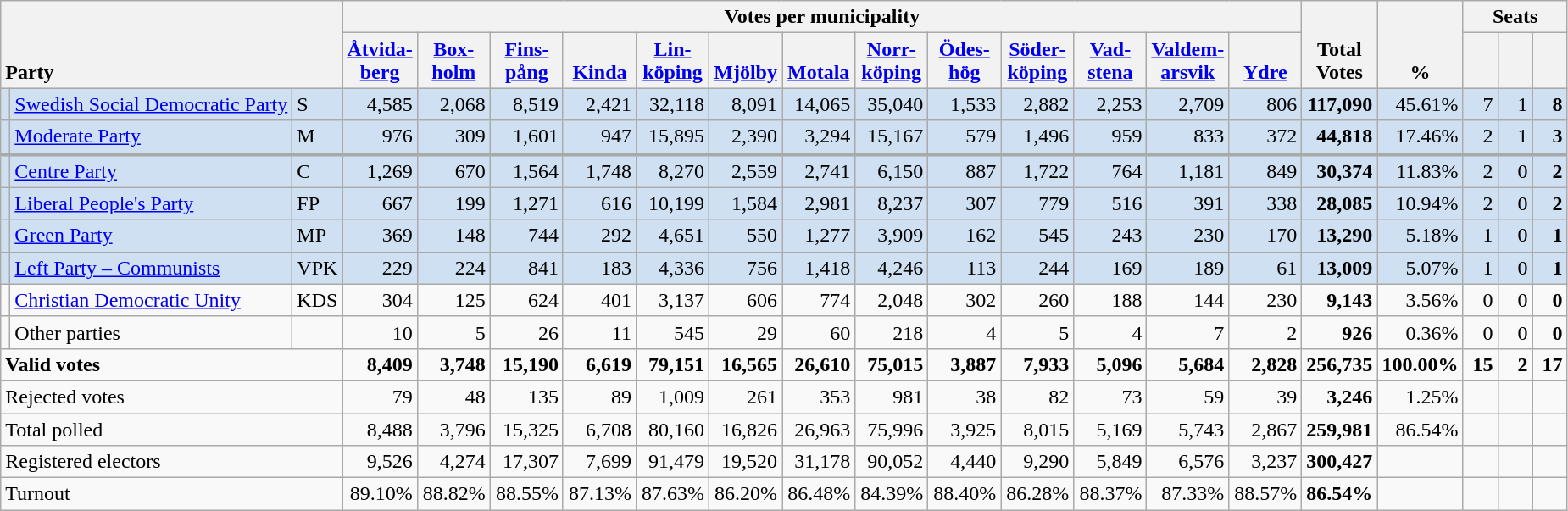<table class="wikitable" border="1" style="text-align:right;">
<tr>
<th style="text-align:left;" valign=bottom rowspan=2 colspan=3>Party</th>
<th colspan=13>Votes per municipality</th>
<th align=center valign=bottom rowspan=2 width="50">Total Votes</th>
<th align=center valign=bottom rowspan=2 width="50">%</th>
<th colspan=3>Seats</th>
</tr>
<tr>
<th align=center valign=bottom width="50"><a href='#'>Åtvida- berg</a></th>
<th align=center valign=bottom width="50"><a href='#'>Box- holm</a></th>
<th align=center valign=bottom width="50"><a href='#'>Fins- pång</a></th>
<th align=center valign=bottom width="50"><a href='#'>Kinda</a></th>
<th align=center valign=bottom width="50"><a href='#'>Lin- köping</a></th>
<th align=center valign=bottom width="50"><a href='#'>Mjölby</a></th>
<th align=center valign=bottom width="50"><a href='#'>Motala</a></th>
<th align=center valign=bottom width="50"><a href='#'>Norr- köping</a></th>
<th align=center valign=bottom width="50"><a href='#'>Ödes- hög</a></th>
<th align=center valign=bottom width="50"><a href='#'>Söder- köping</a></th>
<th align=center valign=bottom width="50"><a href='#'>Vad- stena</a></th>
<th align=center valign=bottom width="50"><a href='#'>Valdem- arsvik</a></th>
<th align=center valign=bottom width="50"><a href='#'>Ydre</a></th>
<th align=center valign=bottom width="20"><small></small></th>
<th align=center valign=bottom width="20"><small><a href='#'></a></small></th>
<th align=center valign=bottom width="20"><small></small></th>
</tr>
<tr style="background:#CEE0F2;">
<td></td>
<td align=left style="white-space: nowrap;"><a href='#'>Swedish Social Democratic Party</a></td>
<td align=left>S</td>
<td>4,585</td>
<td>2,068</td>
<td>8,519</td>
<td>2,421</td>
<td>32,118</td>
<td>8,091</td>
<td>14,065</td>
<td>35,040</td>
<td>1,533</td>
<td>2,882</td>
<td>2,253</td>
<td>2,709</td>
<td>806</td>
<td><strong>117,090</strong></td>
<td>45.61%</td>
<td>7</td>
<td>1</td>
<td><strong>8</strong></td>
</tr>
<tr style="background:#CEE0F2;">
<td></td>
<td align=left><a href='#'>Moderate Party</a></td>
<td align=left>M</td>
<td>976</td>
<td>309</td>
<td>1,601</td>
<td>947</td>
<td>15,895</td>
<td>2,390</td>
<td>3,294</td>
<td>15,167</td>
<td>579</td>
<td>1,496</td>
<td>959</td>
<td>833</td>
<td>372</td>
<td><strong>44,818</strong></td>
<td>17.46%</td>
<td>2</td>
<td>1</td>
<td><strong>3</strong></td>
</tr>
<tr style="background:#CEE0F2; border-top:3px solid darkgray;">
<td></td>
<td align=left><a href='#'>Centre Party</a></td>
<td align=left>C</td>
<td>1,269</td>
<td>670</td>
<td>1,564</td>
<td>1,748</td>
<td>8,270</td>
<td>2,559</td>
<td>2,741</td>
<td>6,150</td>
<td>887</td>
<td>1,722</td>
<td>764</td>
<td>1,181</td>
<td>849</td>
<td><strong>30,374</strong></td>
<td>11.83%</td>
<td>2</td>
<td>0</td>
<td><strong>2</strong></td>
</tr>
<tr style="background:#CEE0F2;">
<td></td>
<td align=left><a href='#'>Liberal People's Party</a></td>
<td align=left>FP</td>
<td>667</td>
<td>199</td>
<td>1,271</td>
<td>616</td>
<td>10,199</td>
<td>1,584</td>
<td>2,981</td>
<td>8,237</td>
<td>307</td>
<td>779</td>
<td>516</td>
<td>391</td>
<td>338</td>
<td><strong>28,085</strong></td>
<td>10.94%</td>
<td>2</td>
<td>0</td>
<td><strong>2</strong></td>
</tr>
<tr style="background:#CEE0F2;">
<td></td>
<td align=left><a href='#'>Green Party</a></td>
<td align=left>MP</td>
<td>369</td>
<td>148</td>
<td>744</td>
<td>292</td>
<td>4,651</td>
<td>550</td>
<td>1,277</td>
<td>3,909</td>
<td>162</td>
<td>545</td>
<td>243</td>
<td>230</td>
<td>170</td>
<td><strong>13,290</strong></td>
<td>5.18%</td>
<td>1</td>
<td>0</td>
<td><strong>1</strong></td>
</tr>
<tr style="background:#CEE0F2;">
<td></td>
<td align=left><a href='#'>Left Party – Communists</a></td>
<td align=left>VPK</td>
<td>229</td>
<td>224</td>
<td>841</td>
<td>183</td>
<td>4,336</td>
<td>756</td>
<td>1,418</td>
<td>4,246</td>
<td>113</td>
<td>244</td>
<td>169</td>
<td>189</td>
<td>61</td>
<td><strong>13,009</strong></td>
<td>5.07%</td>
<td>1</td>
<td>0</td>
<td><strong>1</strong></td>
</tr>
<tr>
<td></td>
<td align=left><a href='#'>Christian Democratic Unity</a></td>
<td align=left>KDS</td>
<td>304</td>
<td>125</td>
<td>624</td>
<td>401</td>
<td>3,137</td>
<td>606</td>
<td>774</td>
<td>2,048</td>
<td>302</td>
<td>260</td>
<td>188</td>
<td>144</td>
<td>230</td>
<td><strong>9,143</strong></td>
<td>3.56%</td>
<td>0</td>
<td>0</td>
<td><strong>0</strong></td>
</tr>
<tr>
<td></td>
<td align=left>Other parties</td>
<td></td>
<td>10</td>
<td>5</td>
<td>26</td>
<td>11</td>
<td>545</td>
<td>29</td>
<td>60</td>
<td>218</td>
<td>4</td>
<td>5</td>
<td>4</td>
<td>7</td>
<td>2</td>
<td><strong>926</strong></td>
<td>0.36%</td>
<td>0</td>
<td>0</td>
<td><strong>0</strong></td>
</tr>
<tr style="font-weight:bold">
<td align=left colspan=3>Valid votes</td>
<td>8,409</td>
<td>3,748</td>
<td>15,190</td>
<td>6,619</td>
<td>79,151</td>
<td>16,565</td>
<td>26,610</td>
<td>75,015</td>
<td>3,887</td>
<td>7,933</td>
<td>5,096</td>
<td>5,684</td>
<td>2,828</td>
<td>256,735</td>
<td>100.00%</td>
<td>15</td>
<td>2</td>
<td>17</td>
</tr>
<tr>
<td align=left colspan=3>Rejected votes</td>
<td>79</td>
<td>48</td>
<td>135</td>
<td>89</td>
<td>1,009</td>
<td>261</td>
<td>353</td>
<td>981</td>
<td>38</td>
<td>82</td>
<td>73</td>
<td>59</td>
<td>39</td>
<td><strong>3,246</strong></td>
<td>1.25%</td>
<td></td>
<td></td>
<td></td>
</tr>
<tr>
<td align=left colspan=3>Total polled</td>
<td>8,488</td>
<td>3,796</td>
<td>15,325</td>
<td>6,708</td>
<td>80,160</td>
<td>16,826</td>
<td>26,963</td>
<td>75,996</td>
<td>3,925</td>
<td>8,015</td>
<td>5,169</td>
<td>5,743</td>
<td>2,867</td>
<td><strong>259,981</strong></td>
<td>86.54%</td>
<td></td>
<td></td>
<td></td>
</tr>
<tr>
<td align=left colspan=3>Registered electors</td>
<td>9,526</td>
<td>4,274</td>
<td>17,307</td>
<td>7,699</td>
<td>91,479</td>
<td>19,520</td>
<td>31,178</td>
<td>90,052</td>
<td>4,440</td>
<td>9,290</td>
<td>5,849</td>
<td>6,576</td>
<td>3,237</td>
<td><strong>300,427</strong></td>
<td></td>
<td></td>
<td></td>
<td></td>
</tr>
<tr>
<td align=left colspan=3>Turnout</td>
<td>89.10%</td>
<td>88.82%</td>
<td>88.55%</td>
<td>87.13%</td>
<td>87.63%</td>
<td>86.20%</td>
<td>86.48%</td>
<td>84.39%</td>
<td>88.40%</td>
<td>86.28%</td>
<td>88.37%</td>
<td>87.33%</td>
<td>88.57%</td>
<td><strong>86.54%</strong></td>
<td></td>
<td></td>
<td></td>
<td></td>
</tr>
</table>
